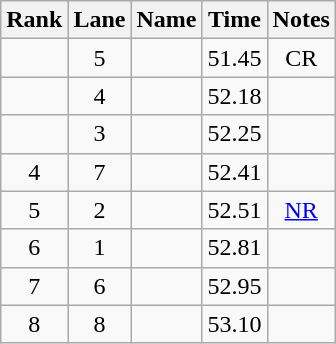<table class="wikitable sortable" style="text-align:center">
<tr>
<th>Rank</th>
<th>Lane</th>
<th>Name</th>
<th>Time</th>
<th>Notes</th>
</tr>
<tr>
<td></td>
<td>5</td>
<td align=left></td>
<td>51.45</td>
<td>CR</td>
</tr>
<tr>
<td></td>
<td>4</td>
<td align=left></td>
<td>52.18</td>
<td></td>
</tr>
<tr>
<td></td>
<td>3</td>
<td align=left></td>
<td>52.25</td>
<td></td>
</tr>
<tr>
<td>4</td>
<td>7</td>
<td align=left></td>
<td>52.41</td>
<td></td>
</tr>
<tr>
<td>5</td>
<td>2</td>
<td align=left></td>
<td>52.51</td>
<td><a href='#'>NR</a></td>
</tr>
<tr>
<td>6</td>
<td>1</td>
<td align=left></td>
<td>52.81</td>
<td></td>
</tr>
<tr>
<td>7</td>
<td>6</td>
<td align=left></td>
<td>52.95</td>
<td></td>
</tr>
<tr>
<td>8</td>
<td>8</td>
<td align=left></td>
<td>53.10</td>
<td></td>
</tr>
</table>
